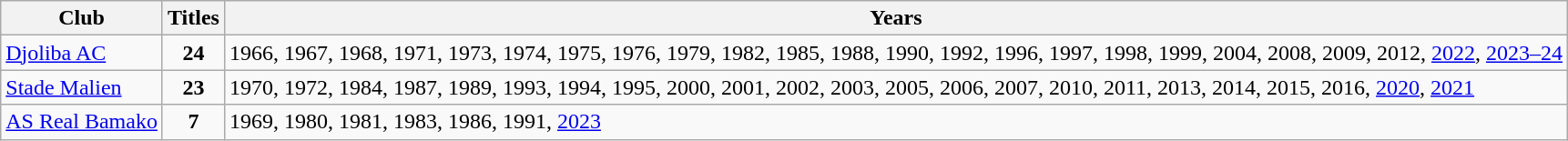<table class=wikitable>
<tr>
<th>Club</th>
<th>Titles</th>
<th>Years</th>
</tr>
<tr>
<td><a href='#'>Djoliba AC</a></td>
<td align=center><strong>24</strong></td>
<td>1966, 1967, 1968, 1971, 1973, 1974, 1975, 1976, 1979, 1982, 1985, 1988, 1990, 1992, 1996, 1997, 1998, 1999, 2004, 2008, 2009, 2012, <a href='#'>2022</a>, <a href='#'>2023–24</a></td>
</tr>
<tr>
<td><a href='#'>Stade Malien</a></td>
<td align=center><strong>23</strong></td>
<td>1970, 1972, 1984, 1987, 1989, 1993, 1994, 1995, 2000, 2001, 2002, 2003, 2005, 2006, 2007, 2010, 2011, 2013, 2014, 2015, 2016, <a href='#'>2020</a>, <a href='#'>2021</a></td>
</tr>
<tr>
<td><a href='#'>AS Real Bamako</a></td>
<td align=center><strong>7</strong></td>
<td>1969, 1980, 1981, 1983, 1986, 1991, <a href='#'>2023</a></td>
</tr>
</table>
